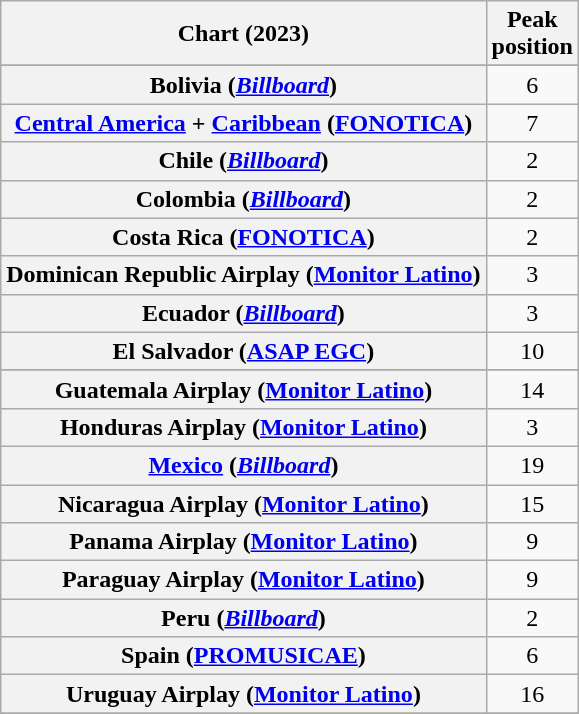<table class="wikitable sortable plainrowheaders" style="text-align:center">
<tr>
<th scope="col">Chart (2023)</th>
<th scope="col">Peak<br>position</th>
</tr>
<tr>
</tr>
<tr>
<th scope="row">Bolivia (<em><a href='#'>Billboard</a></em>)</th>
<td>6</td>
</tr>
<tr>
<th scope="row"><a href='#'>Central America</a> + <a href='#'>Caribbean</a> (<a href='#'>FONOTICA</a>)</th>
<td>7</td>
</tr>
<tr>
<th scope="row">Chile (<em><a href='#'>Billboard</a></em>)</th>
<td>2</td>
</tr>
<tr>
<th scope="row">Colombia (<em><a href='#'>Billboard</a></em>)</th>
<td>2</td>
</tr>
<tr>
<th scope="row">Costa Rica (<a href='#'>FONOTICA</a>)</th>
<td>2</td>
</tr>
<tr>
<th scope="row">Dominican Republic Airplay (<a href='#'>Monitor Latino</a>)</th>
<td>3</td>
</tr>
<tr>
<th scope="row">Ecuador (<em><a href='#'>Billboard</a></em>)</th>
<td>3</td>
</tr>
<tr>
<th scope="row">El Salvador (<a href='#'>ASAP EGC</a>)</th>
<td>10</td>
</tr>
<tr>
</tr>
<tr>
<th scope="row">Guatemala Airplay (<a href='#'>Monitor Latino</a>)</th>
<td>14</td>
</tr>
<tr>
<th scope="row">Honduras Airplay (<a href='#'>Monitor Latino</a>)</th>
<td>3</td>
</tr>
<tr>
<th scope="row"><a href='#'>Mexico</a> (<a href='#'><em>Billboard</em></a>)</th>
<td>19</td>
</tr>
<tr>
<th scope="row">Nicaragua Airplay (<a href='#'>Monitor Latino</a>)</th>
<td>15</td>
</tr>
<tr>
<th scope="row">Panama Airplay (<a href='#'>Monitor Latino</a>)</th>
<td>9</td>
</tr>
<tr>
<th scope="row">Paraguay Airplay (<a href='#'>Monitor Latino</a>)</th>
<td>9</td>
</tr>
<tr>
<th scope="row">Peru (<em><a href='#'>Billboard</a></em>)</th>
<td>2</td>
</tr>
<tr>
<th scope="row">Spain (<a href='#'>PROMUSICAE</a>)</th>
<td>6</td>
</tr>
<tr>
<th scope="row">Uruguay Airplay (<a href='#'>Monitor Latino</a>)</th>
<td>16</td>
</tr>
<tr>
</tr>
<tr>
</tr>
<tr>
</tr>
<tr>
</tr>
</table>
